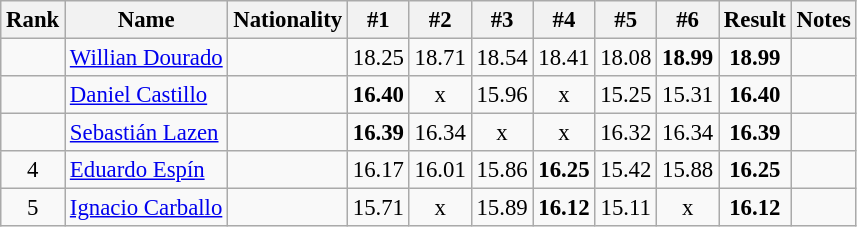<table class="wikitable sortable" style="text-align:center;font-size:95%">
<tr>
<th>Rank</th>
<th>Name</th>
<th>Nationality</th>
<th>#1</th>
<th>#2</th>
<th>#3</th>
<th>#4</th>
<th>#5</th>
<th>#6</th>
<th>Result</th>
<th>Notes</th>
</tr>
<tr>
<td></td>
<td align=left><a href='#'>Willian Dourado</a></td>
<td align=left></td>
<td>18.25</td>
<td>18.71</td>
<td>18.54</td>
<td>18.41</td>
<td>18.08</td>
<td><strong>18.99</strong></td>
<td><strong>18.99</strong></td>
<td></td>
</tr>
<tr>
<td></td>
<td align=left><a href='#'>Daniel Castillo</a></td>
<td align=left></td>
<td><strong>16.40</strong></td>
<td>x</td>
<td>15.96</td>
<td>x</td>
<td>15.25</td>
<td>15.31</td>
<td><strong>16.40</strong></td>
<td></td>
</tr>
<tr>
<td></td>
<td align=left><a href='#'>Sebastián Lazen</a></td>
<td align=left></td>
<td><strong>16.39</strong></td>
<td>16.34</td>
<td>x</td>
<td>x</td>
<td>16.32</td>
<td>16.34</td>
<td><strong>16.39</strong></td>
<td></td>
</tr>
<tr>
<td>4</td>
<td align=left><a href='#'>Eduardo Espín</a></td>
<td align=left></td>
<td>16.17</td>
<td>16.01</td>
<td>15.86</td>
<td><strong>16.25</strong></td>
<td>15.42</td>
<td>15.88</td>
<td><strong>16.25</strong></td>
<td></td>
</tr>
<tr>
<td>5</td>
<td align=left><a href='#'>Ignacio Carballo</a></td>
<td align=left></td>
<td>15.71</td>
<td>x</td>
<td>15.89</td>
<td><strong>16.12</strong></td>
<td>15.11</td>
<td>x</td>
<td><strong>16.12</strong></td>
<td></td>
</tr>
</table>
